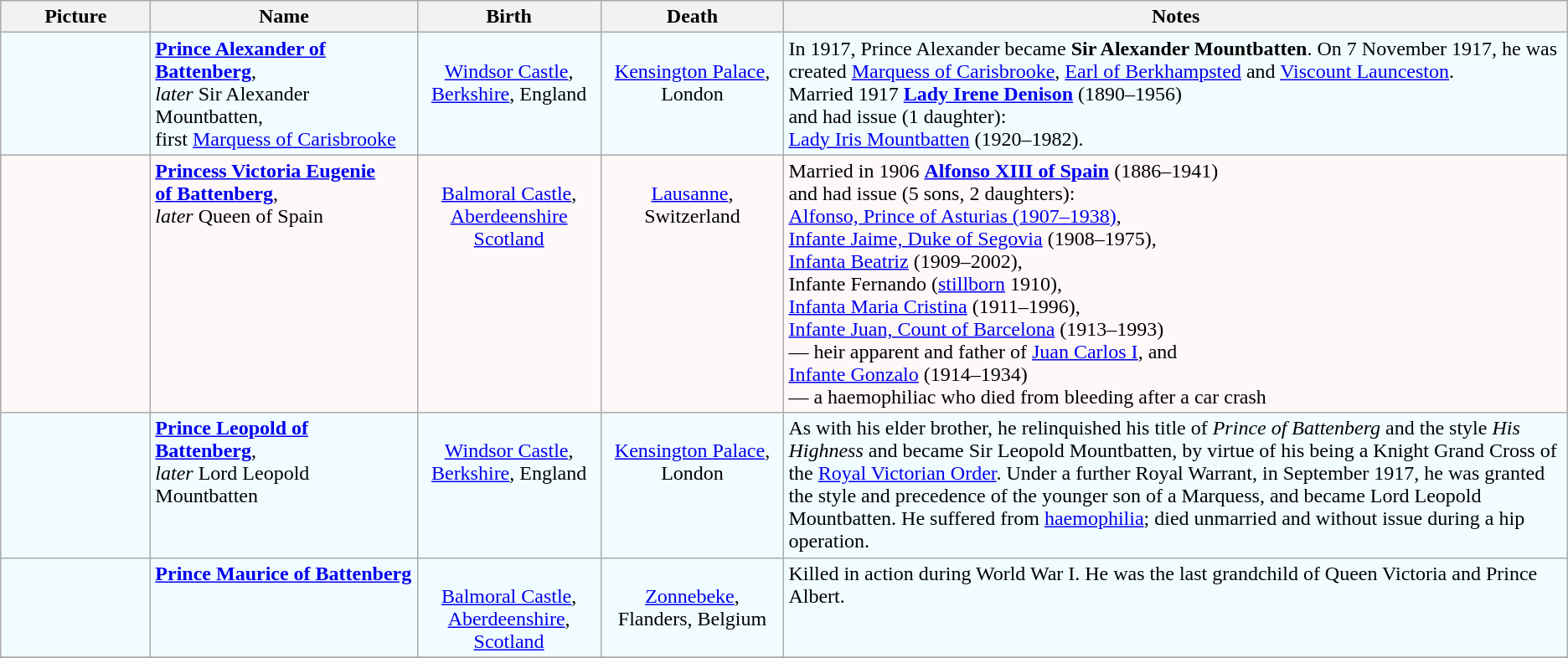<table class="sortable wikitable">
<tr>
<th class="Sortable" width="9%">Picture</th>
<th width="16%">Name</th>
<th width="11%">Birth</th>
<th width="11%">Death</th>
<th class="unsortable" width="47%;">Notes</th>
</tr>
<tr valign="top" bgcolor=f0fcff>
<td></td>
<td><a href='#'><strong>Prince Alexander of Battenberg</strong></a>,<br><em>later</em> Sir Alexander Mountbatten, <br> first <a href='#'>Marquess of Carisbrooke</a></td>
<td align=center><br><a href='#'>Windsor Castle</a>,<br> <a href='#'>Berkshire</a>, England</td>
<td align=center><br><a href='#'>Kensington Palace</a>,<br> London</td>
<td>In 1917, Prince Alexander became <strong>Sir Alexander Mountbatten</strong>. On 7 November 1917, he was created <a href='#'>Marquess of Carisbrooke</a>, <a href='#'>Earl of Berkhampsted</a> and <a href='#'>Viscount Launceston</a>. <br>Married 1917 <strong><a href='#'>Lady Irene Denison</a></strong> (1890–1956)<br> and had issue (1 daughter):<br> <a href='#'>Lady Iris Mountbatten</a> (1920–1982).</td>
</tr>
<tr valign="top" bgcolor=fff8f8>
<td></td>
<td><a href='#'><strong>Princess Victoria Eugenie<br> of Battenberg</strong></a>,<br><em>later</em> Queen of Spain</td>
<td align=center><br><a href='#'>Balmoral Castle</a>, <a href='#'>Aberdeenshire</a><br> <a href='#'>Scotland</a></td>
<td align=center><br><a href='#'>Lausanne</a>, Switzerland</td>
<td>Married in 1906 <strong><a href='#'>Alfonso XIII of Spain</a></strong> (1886–1941)<br> and had issue (5 sons, 2 daughters):<br> <a href='#'>Alfonso, Prince of Asturias (1907–1938)</a>,<br> <a href='#'>Infante Jaime, Duke of Segovia</a> (1908–1975),<br> <a href='#'>Infanta Beatriz</a> (1909–2002),<br> Infante Fernando (<a href='#'>stillborn</a> 1910),<br> <a href='#'>Infanta Maria Cristina</a> (1911–1996),<br> <a href='#'>Infante Juan, Count of Barcelona</a> (1913–1993)<br>— heir apparent and father of <a href='#'>Juan Carlos I</a>, and <br><a href='#'>Infante Gonzalo</a> (1914–1934)<br>— a haemophiliac who died from bleeding after a car crash</td>
</tr>
<tr valign="top" bgcolor=f0fcff>
<td></td>
<td><strong><a href='#'>Prince Leopold of Battenberg</a></strong>,<br><em>later</em> Lord Leopold Mountbatten</td>
<td align=center><br><a href='#'>Windsor Castle</a>,<br> <a href='#'>Berkshire</a>, England</td>
<td align=center><br><a href='#'>Kensington Palace</a>,<br> London</td>
<td>As with his elder brother, he relinquished his title of <em>Prince of Battenberg</em> and the style <em>His Highness</em> and became Sir Leopold Mountbatten, by virtue of his being a Knight Grand Cross of the <a href='#'>Royal Victorian Order</a>. Under a further Royal Warrant, in September 1917, he was granted the style and precedence of the younger son of a Marquess, and became Lord Leopold Mountbatten. He suffered from <a href='#'>haemophilia</a>; died unmarried and without issue during a hip operation.</td>
</tr>
<tr valign="top" bgcolor=f0fcff>
<td></td>
<td><strong><a href='#'>Prince Maurice of Battenberg</a></strong></td>
<td align=center><br><a href='#'>Balmoral Castle</a>, <a href='#'>Aberdeenshire</a>, <a href='#'>Scotland</a></td>
<td align=center><br><a href='#'>Zonnebeke</a>,<br> Flanders, Belgium</td>
<td>Killed in action during World War I. He was the last grandchild of Queen Victoria and Prince Albert.</td>
</tr>
<tr>
</tr>
</table>
